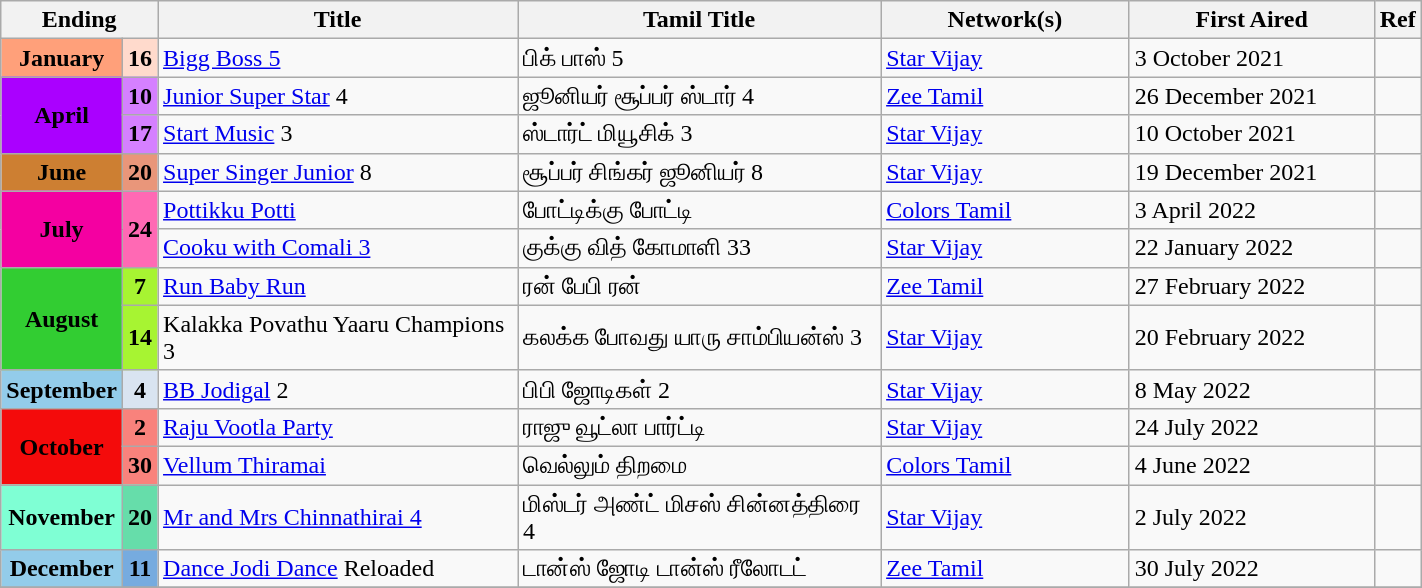<table class="wikitable" width="75%">
<tr>
<th colspan="2">Ending</th>
<th style="width:30%;">Title</th>
<th style="width:30%;">Tamil Title</th>
<th style="width:20%;">Network(s)</th>
<th style="width:20%;">First Aired</th>
<th>Ref</th>
</tr>
<tr>
<td rowspan="1" style="text-align:center;background:#ffa07a;textcolor:#000;"><strong>January</strong></td>
<td style="text-align:center; background:#ffdacc;"><strong>16</strong></td>
<td><a href='#'>Bigg Boss 5</a></td>
<td>பிக் பாஸ் 5</td>
<td><a href='#'>Star Vijay</a></td>
<td>3 October 2021</td>
<td></td>
</tr>
<tr>
<td rowspan="2" style="text-align:center; background:#a0f; textcolor:#d580ff;"><strong>April</strong></td>
<td style="text-align:center; background:#d580ff"><strong>10</strong></td>
<td><a href='#'>Junior Super Star</a> 4</td>
<td>ஜூனியர் சூப்பர் ஸ்டார் 4</td>
<td><a href='#'>Zee Tamil</a></td>
<td>26 December 2021</td>
<td></td>
</tr>
<tr>
<td style="text-align:center; background:#d580ff"><strong>17</strong></td>
<td><a href='#'>Start Music</a> 3</td>
<td>ஸ்டார்ட் மியூசிக் 3</td>
<td><a href='#'>Star Vijay</a></td>
<td>10 October 2021</td>
<td></td>
</tr>
<tr>
<td rowspan="1" style="text-align:center; background:#CD7F32; textcolor:#000;"><strong>June</strong></td>
<td style="text-align:center; background:#e9967a;"><strong>20</strong></td>
<td><a href='#'>Super Singer Junior</a> 8</td>
<td>சூப்பர் சிங்கர் ஜூனியர் 8</td>
<td><a href='#'>Star Vijay</a></td>
<td>19 December 2021</td>
<td></td>
</tr>
<tr>
<td rowspan="2" style="text-align:center; background:#F400A1; textcolor:#000;"><strong>July</strong></td>
<td rowspan="2" style="text-align:center; background:hotPink;"><strong>24</strong></td>
<td><a href='#'>Pottikku Potti</a></td>
<td>போட்டிக்கு போட்டி</td>
<td><a href='#'>Colors Tamil</a></td>
<td>3 April 2022</td>
<td></td>
</tr>
<tr>
<td><a href='#'>Cooku with Comali 3</a></td>
<td>குக்கு வித் கோமாளி 33</td>
<td><a href='#'>Star Vijay</a></td>
<td>22 January 2022</td>
<td></td>
</tr>
<tr>
<td rowspan="2" style="text-align:center; background:#32CD32; textcolor:#d580ff;"><strong>August</strong></td>
<td style="text-align:center; background:#a7f432;"><strong>7</strong></td>
<td><a href='#'>Run Baby Run</a></td>
<td>ரன் பேபி ரன்</td>
<td><a href='#'>Zee Tamil</a></td>
<td>27 February 2022</td>
<td></td>
</tr>
<tr>
<td style="text-align:center; background:#a7f432;"><strong>14</strong></td>
<td>Kalakka Povathu Yaaru Champions 3</td>
<td>கலக்க போவது யாரு சாம்பியன்ஸ் 3</td>
<td><a href='#'>Star Vijay</a></td>
<td>20 February 2022</td>
<td></td>
</tr>
<tr>
<td style="text-align:center; background:#93CCEA; textcolor:#d580ff;"><strong>September</strong></td>
<td style="text-align:center; background:#d9e4f1;"><strong>4</strong></td>
<td><a href='#'>BB Jodigal</a> 2</td>
<td>பிபி ஜோடிகள் 2</td>
<td><a href='#'>Star Vijay</a></td>
<td>8 May 2022</td>
<td></td>
</tr>
<tr>
<td rowspan="2" style="text-align:center; background:#f40b0b; textcolor:#000;"><strong>October</strong></td>
<td style="text-align:center;background:#f9827c;"><strong>2</strong></td>
<td><a href='#'>Raju Vootla Party</a></td>
<td>ராஜு வூட்லா பார்ட்டி</td>
<td><a href='#'>Star Vijay</a></td>
<td>24 July 2022</td>
<td></td>
</tr>
<tr>
<td style="text-align:center;background:#f9827c;"><strong>30</strong></td>
<td><a href='#'>Vellum Thiramai</a></td>
<td>வெல்லும் திறமை</td>
<td><a href='#'>Colors Tamil</a></td>
<td>4 June 2022</td>
<td></td>
</tr>
<tr>
<td style="text-align:center; background:#7FFFD4; textcolor:#000;"><strong>November</strong></td>
<td style="text-align:center; background:#6da;"><strong>20</strong></td>
<td><a href='#'>Mr and Mrs Chinnathirai 4</a></td>
<td>மிஸ்டர் அண்ட் மிசஸ் சின்னத்திரை 4</td>
<td><a href='#'>Star Vijay</a></td>
<td>2 July 2022</td>
<td></td>
</tr>
<tr>
<td style="text-align:center; background:#93CCEA; textcolor:#000;"><strong>December</strong></td>
<td style="text-align:center; background:#76ABDF;"><strong>11</strong></td>
<td><a href='#'>Dance Jodi Dance</a> Reloaded</td>
<td>டான்ஸ் ஜோடி டான்ஸ் ரீலோடட்</td>
<td><a href='#'>Zee Tamil</a></td>
<td>30 July 2022</td>
<td></td>
</tr>
<tr>
</tr>
</table>
